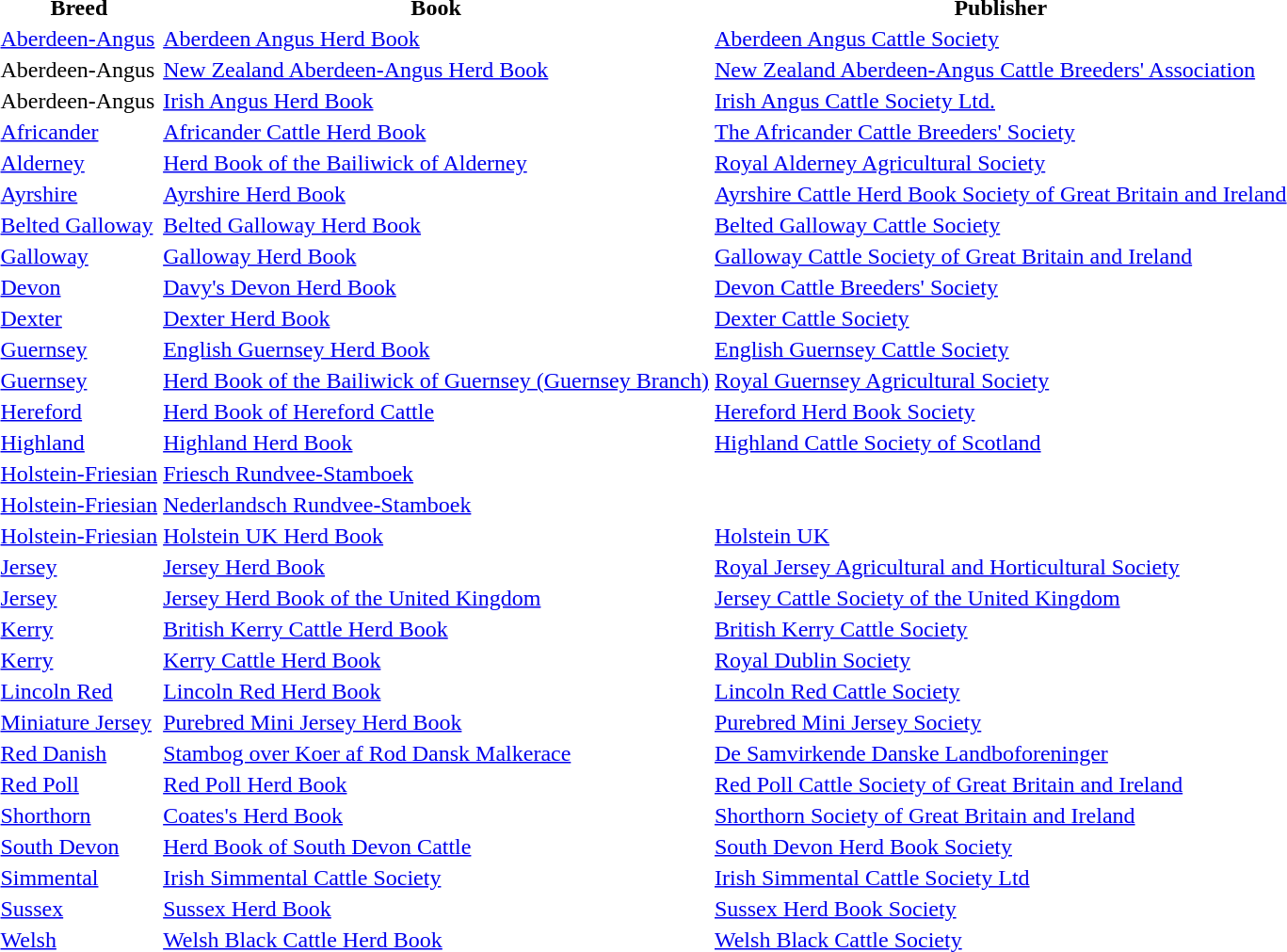<table>
<tr>
<th>Breed</th>
<th>Book</th>
<th>Publisher</th>
</tr>
<tr>
<td><a href='#'>Aberdeen-Angus</a></td>
<td><a href='#'>Aberdeen Angus Herd Book</a></td>
<td><a href='#'>Aberdeen Angus Cattle Society</a></td>
</tr>
<tr>
<td>Aberdeen-Angus</td>
<td><a href='#'>New Zealand Aberdeen-Angus Herd Book</a></td>
<td><a href='#'>New Zealand Aberdeen-Angus Cattle Breeders' Association</a></td>
</tr>
<tr>
<td>Aberdeen-Angus</td>
<td><a href='#'>Irish Angus Herd Book</a></td>
<td><a href='#'>Irish Angus Cattle Society Ltd.</a></td>
</tr>
<tr>
<td><a href='#'>Africander</a></td>
<td><a href='#'>Africander Cattle Herd Book</a></td>
<td><a href='#'>The Africander Cattle Breeders' Society</a></td>
</tr>
<tr>
<td><a href='#'>Alderney</a></td>
<td><a href='#'>Herd Book of the Bailiwick of Alderney</a></td>
<td><a href='#'>Royal Alderney Agricultural Society</a></td>
</tr>
<tr>
<td><a href='#'>Ayrshire</a></td>
<td><a href='#'>Ayrshire Herd Book</a></td>
<td><a href='#'>Ayrshire Cattle Herd Book Society of Great Britain and Ireland</a></td>
</tr>
<tr>
<td><a href='#'>Belted Galloway</a></td>
<td><a href='#'>Belted Galloway Herd Book</a></td>
<td><a href='#'>Belted Galloway Cattle Society</a></td>
</tr>
<tr>
<td><a href='#'>Galloway</a></td>
<td><a href='#'>Galloway Herd Book</a></td>
<td><a href='#'>Galloway Cattle Society of Great Britain and Ireland</a></td>
</tr>
<tr>
<td><a href='#'>Devon</a></td>
<td><a href='#'>Davy's Devon Herd Book</a></td>
<td><a href='#'>Devon Cattle Breeders' Society</a></td>
</tr>
<tr>
<td><a href='#'>Dexter</a></td>
<td><a href='#'>Dexter Herd Book</a></td>
<td><a href='#'>Dexter Cattle Society</a></td>
</tr>
<tr>
<td><a href='#'>Guernsey</a></td>
<td><a href='#'>English Guernsey Herd Book</a></td>
<td><a href='#'>English Guernsey Cattle Society</a></td>
</tr>
<tr>
<td><a href='#'>Guernsey</a></td>
<td><a href='#'>Herd Book of the Bailiwick of Guernsey (Guernsey Branch)</a></td>
<td><a href='#'>Royal Guernsey Agricultural Society</a></td>
</tr>
<tr>
<td><a href='#'>Hereford</a></td>
<td><a href='#'>Herd Book of Hereford Cattle</a></td>
<td><a href='#'>Hereford Herd Book Society</a></td>
</tr>
<tr>
<td><a href='#'>Highland</a></td>
<td><a href='#'>Highland Herd Book</a></td>
<td><a href='#'>Highland Cattle Society of Scotland</a></td>
</tr>
<tr>
<td><a href='#'>Holstein-Friesian</a></td>
<td><a href='#'>Friesch Rundvee-Stamboek</a></td>
<td></td>
</tr>
<tr>
<td><a href='#'>Holstein-Friesian</a></td>
<td><a href='#'>Nederlandsch Rundvee-Stamboek</a></td>
<td></td>
</tr>
<tr>
<td><a href='#'>Holstein-Friesian</a></td>
<td><a href='#'>Holstein UK Herd Book</a></td>
<td><a href='#'>Holstein UK</a></td>
</tr>
<tr>
<td><a href='#'>Jersey</a></td>
<td><a href='#'>Jersey Herd Book</a></td>
<td><a href='#'>Royal Jersey Agricultural and Horticultural Society</a></td>
</tr>
<tr>
<td><a href='#'>Jersey</a></td>
<td><a href='#'>Jersey Herd Book of the United Kingdom</a></td>
<td><a href='#'>Jersey Cattle Society of the United Kingdom</a></td>
</tr>
<tr>
<td><a href='#'>Kerry</a></td>
<td><a href='#'>British Kerry Cattle Herd Book</a></td>
<td><a href='#'>British Kerry Cattle Society</a></td>
</tr>
<tr>
<td><a href='#'>Kerry</a></td>
<td><a href='#'>Kerry Cattle Herd Book</a></td>
<td><a href='#'>Royal Dublin Society</a></td>
</tr>
<tr>
<td><a href='#'>Lincoln Red</a></td>
<td><a href='#'>Lincoln Red Herd Book</a></td>
<td><a href='#'>Lincoln Red Cattle Society</a></td>
</tr>
<tr>
<td><a href='#'>Miniature Jersey</a></td>
<td><a href='#'>Purebred Mini Jersey Herd Book</a></td>
<td><a href='#'>Purebred Mini Jersey Society</a></td>
</tr>
<tr>
<td><a href='#'>Red Danish</a></td>
<td><a href='#'>Stambog over Koer af Rod Dansk Malkerace</a></td>
<td><a href='#'>De Samvirkende Danske Landboforeninger</a></td>
</tr>
<tr>
<td><a href='#'>Red Poll</a></td>
<td><a href='#'>Red Poll Herd Book</a></td>
<td><a href='#'>Red Poll Cattle Society of Great Britain and Ireland</a></td>
</tr>
<tr>
<td><a href='#'>Shorthorn</a></td>
<td><a href='#'>Coates's Herd Book</a></td>
<td><a href='#'>Shorthorn Society of Great Britain and Ireland</a></td>
</tr>
<tr>
<td><a href='#'>South Devon</a></td>
<td><a href='#'>Herd Book of South Devon Cattle</a></td>
<td><a href='#'>South Devon Herd Book Society</a></td>
</tr>
<tr>
<td><a href='#'>Simmental</a></td>
<td><a href='#'>Irish Simmental Cattle Society</a></td>
<td><a href='#'>Irish Simmental Cattle Society Ltd</a></td>
</tr>
<tr>
<td><a href='#'>Sussex</a></td>
<td><a href='#'>Sussex Herd Book</a></td>
<td><a href='#'>Sussex Herd Book Society</a></td>
</tr>
<tr>
<td><a href='#'>Welsh</a></td>
<td><a href='#'>Welsh Black Cattle Herd Book</a></td>
<td><a href='#'>Welsh Black Cattle Society</a></td>
</tr>
</table>
